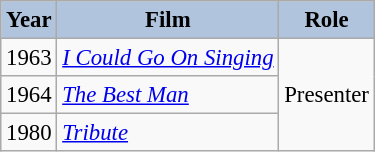<table class="wikitable" style="font-size:95%;">
<tr>
<th style="background:#B0C4DE;">Year</th>
<th style="background:#B0C4DE;">Film</th>
<th style="background:#B0C4DE;">Role</th>
</tr>
<tr>
<td>1963</td>
<td><em><a href='#'>I Could Go On Singing</a></em></td>
<td rowspan=3>Presenter</td>
</tr>
<tr>
<td>1964</td>
<td><em><a href='#'>The Best Man</a></em></td>
</tr>
<tr>
<td>1980</td>
<td><em><a href='#'>Tribute</a></em></td>
</tr>
</table>
